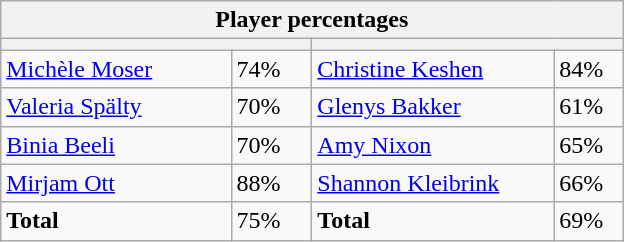<table class="wikitable">
<tr>
<th colspan=4 width=400>Player percentages</th>
</tr>
<tr>
<th colspan=2 width=200></th>
<th colspan=2 width=200></th>
</tr>
<tr>
<td><a href='#'>Michèle Moser</a></td>
<td>74%</td>
<td><a href='#'>Christine Keshen</a></td>
<td>84%</td>
</tr>
<tr>
<td><a href='#'>Valeria Spälty</a></td>
<td>70%</td>
<td><a href='#'>Glenys Bakker</a></td>
<td>61%</td>
</tr>
<tr>
<td><a href='#'>Binia Beeli</a></td>
<td>70%</td>
<td><a href='#'>Amy Nixon</a></td>
<td>65%</td>
</tr>
<tr>
<td><a href='#'>Mirjam Ott</a></td>
<td>88%</td>
<td><a href='#'>Shannon Kleibrink</a></td>
<td>66%</td>
</tr>
<tr>
<td><strong>Total</strong></td>
<td>75%</td>
<td><strong>Total</strong></td>
<td>69%</td>
</tr>
</table>
